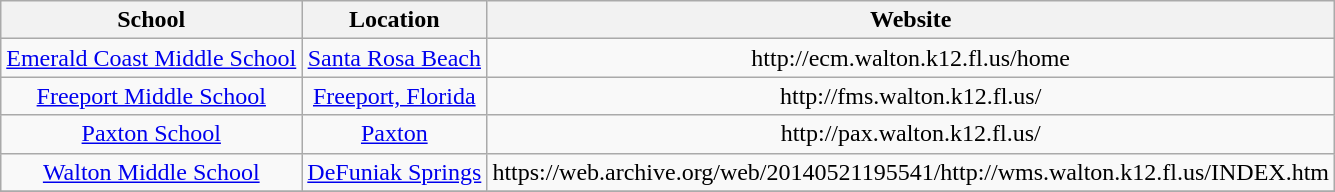<table class="wikitable" style="text-align:center">
<tr>
<th>School</th>
<th>Location</th>
<th>Website</th>
</tr>
<tr>
<td><a href='#'>Emerald Coast Middle School</a></td>
<td><a href='#'>Santa Rosa Beach</a></td>
<td>http://ecm.walton.k12.fl.us/home</td>
</tr>
<tr>
<td><a href='#'>Freeport Middle School</a></td>
<td><a href='#'>Freeport, Florida</a></td>
<td>http://fms.walton.k12.fl.us/</td>
</tr>
<tr>
<td><a href='#'>Paxton School</a></td>
<td><a href='#'>Paxton</a></td>
<td>http://pax.walton.k12.fl.us/</td>
</tr>
<tr>
<td><a href='#'>Walton Middle School</a></td>
<td><a href='#'>DeFuniak Springs</a></td>
<td>https://web.archive.org/web/20140521195541/http://wms.walton.k12.fl.us/INDEX.htm</td>
</tr>
<tr>
</tr>
</table>
